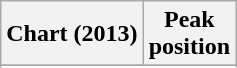<table class="wikitable sortable plainrowheaders" style="text-align:center">
<tr>
<th>Chart (2013)</th>
<th>Peak<br>position</th>
</tr>
<tr>
</tr>
<tr>
</tr>
</table>
